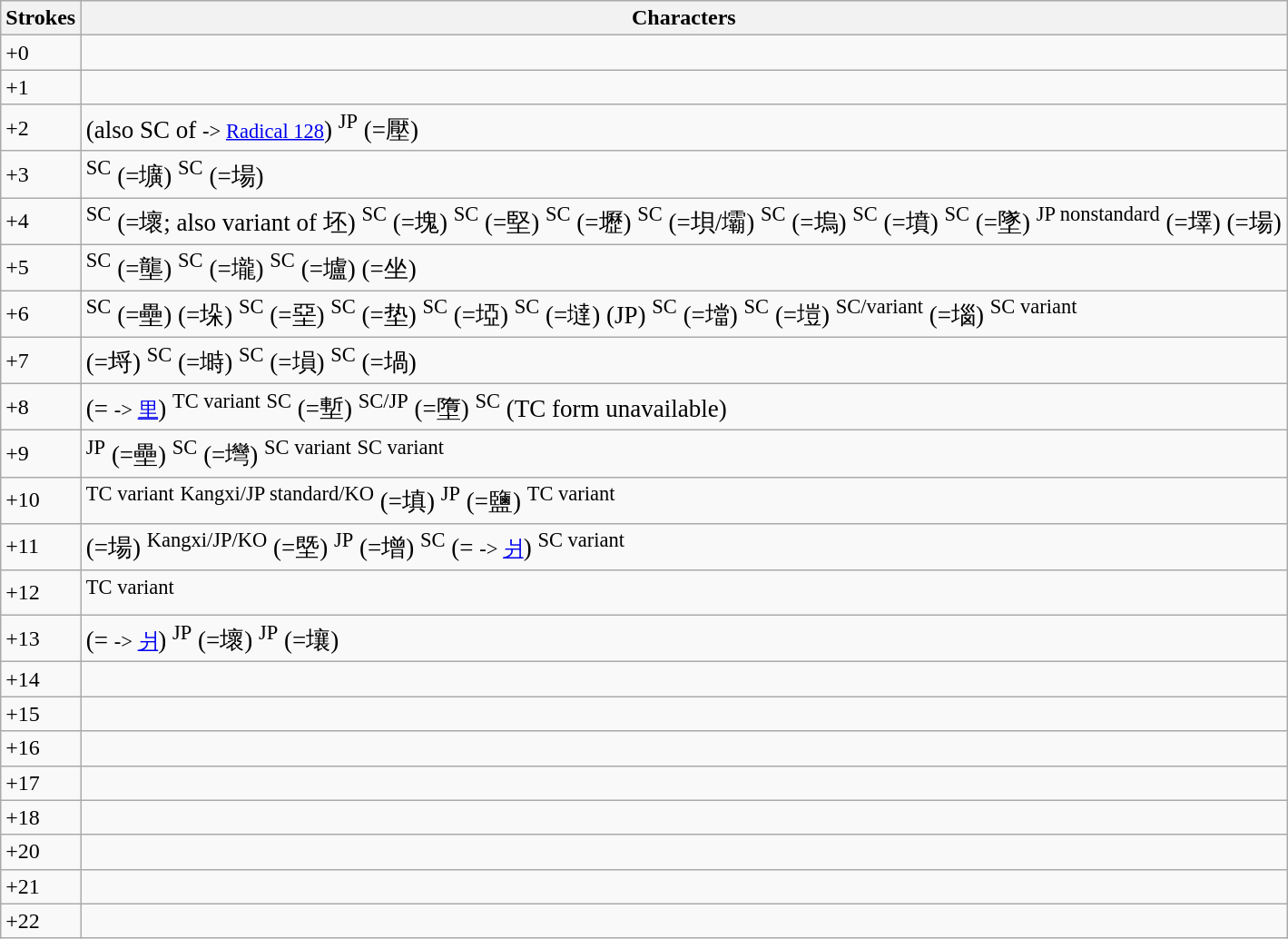<table class="wikitable">
<tr>
<th>Strokes</th>
<th>Characters</th>
</tr>
<tr --->
<td>+0</td>
<td style="font-size: large;"></td>
</tr>
<tr --->
<td>+1</td>
<td style="font-size: large;"> </td>
</tr>
<tr --->
<td>+2</td>
<td style="font-size: large;">  (also SC of  <small>-> <a href='#'>Radical 128</a></small>)    <sup>JP</sup> (=壓) </td>
</tr>
<tr --->
<td>+3</td>
<td style="font-size: large;">                 <sup>SC</sup> (=壙) <sup>SC</sup> (=場)</td>
</tr>
<tr --->
<td>+4</td>
<td style="font-size: large;">                    <sup>SC</sup> (=壞; also variant of 坯)        <sup>SC</sup> (=塊)   <sup>SC</sup> (=堅)  <sup>SC</sup> (=壢) <sup>SC</sup> (=垻/壩) <sup>SC</sup> (=塢) <sup>SC</sup> (=墳) <sup>SC</sup> (=墜)        <sup>JP nonstandard</sup> (=墿)  (=場) </td>
</tr>
<tr --->
<td>+5</td>
<td style="font-size: large;">                                   <sup>SC</sup> (=壟) <sup>SC</sup> (=壠) <sup>SC</sup> (=壚)         (=坐) </td>
</tr>
<tr --->
<td>+6</td>
<td style="font-size: large;">       <sup>SC</sup> (=壘)           (=垛)             <sup>SC</sup> (=堊)  <sup>SC</sup> (=垫)  <sup>SC</sup> (=埡)  <sup>SC</sup> (=墶)  (JP) <sup>SC</sup> (=壋) <sup>SC</sup> (=塏)  <sup>SC/variant</sup> (=堖)            <sup>SC variant</sup></td>
</tr>
<tr --->
<td>+7</td>
<td style="font-size: large;">                             (=埒)     <sup>SC</sup> (=塒) <sup>SC</sup> (=塤) <sup>SC</sup> (=堝)          </td>
</tr>
<tr --->
<td>+8</td>
<td style="font-size: large;"> (= <small>-> <a href='#'>里</a></small>)             <sup>TC variant</sup>                                       <sup>SC</sup> (=塹)    <sup>SC/JP</sup> (=墮)       <sup>SC</sup> (TC form unavailable) </td>
</tr>
<tr --->
<td>+9</td>
<td style="font-size: large;">                                          <sup>JP</sup> (=壘)    <sup>SC</sup> (=壪)              <sup>SC variant</sup> <sup>SC variant</sup></td>
</tr>
<tr --->
<td>+10</td>
<td style="font-size: large;">   <sup>TC variant</sup>                       <sup>Kangxi/JP standard/KO</sup> (=填)        <sup>JP</sup> (=鹽)    <sup>TC variant</sup>             </td>
</tr>
<tr --->
<td>+11</td>
<td style="font-size: large;"> (=場)                           <sup>Kangxi/JP/KO</sup> (=塈)          <sup>JP</sup> (=增)  <sup>SC</sup> (= <small>-> <a href='#'>爿</a></small>)          <sup>SC variant</sup></td>
</tr>
<tr --->
<td>+12</td>
<td style="font-size: large;">                        <sup>TC variant</sup>              </td>
</tr>
<tr --->
<td>+13</td>
<td style="font-size: large;">  (= <small>-> <a href='#'>爿</a></small>)               <sup>JP</sup> (=壞)  <sup>JP</sup> (=壤)       </td>
</tr>
<tr --->
<td>+14</td>
<td style="font-size: large;">              </td>
</tr>
<tr --->
<td>+15</td>
<td style="font-size: large;">    </td>
</tr>
<tr --->
<td>+16</td>
<td style="font-size: large;">         </td>
</tr>
<tr --->
<td>+17</td>
<td style="font-size: large;">   </td>
</tr>
<tr --->
<td>+18</td>
<td style="font-size: large;"></td>
</tr>
<tr --->
<td>+20</td>
<td style="font-size: large;"> </td>
</tr>
<tr --->
<td>+21</td>
<td style="font-size: large;"> </td>
</tr>
<tr --->
<td>+22</td>
<td style="font-size: large;"> </td>
</tr>
</table>
